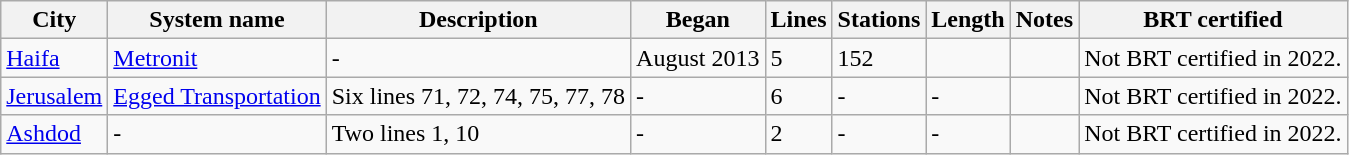<table class="wikitable">
<tr>
<th>City</th>
<th>System name</th>
<th>Description</th>
<th>Began</th>
<th>Lines</th>
<th>Stations</th>
<th>Length</th>
<th>Notes</th>
<th>BRT certified</th>
</tr>
<tr>
<td><a href='#'>Haifa</a></td>
<td><a href='#'>Metronit</a></td>
<td>-</td>
<td>August 2013</td>
<td>5</td>
<td>152</td>
<td></td>
<td></td>
<td>Not BRT certified in 2022.</td>
</tr>
<tr>
<td><a href='#'>Jerusalem</a></td>
<td><a href='#'>Egged Transportation</a></td>
<td>Six lines 71, 72, 74, 75, 77, 78</td>
<td>-</td>
<td>6</td>
<td>-</td>
<td>-</td>
<td></td>
<td>Not BRT certified in 2022.</td>
</tr>
<tr>
<td><a href='#'>Ashdod</a></td>
<td>-</td>
<td>Two lines 1, 10</td>
<td>-</td>
<td>2</td>
<td>-</td>
<td>-</td>
<td></td>
<td>Not BRT certified in 2022.</td>
</tr>
</table>
